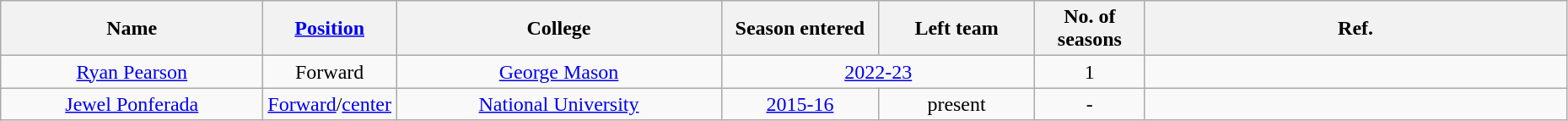<table class="wikitable sortable" style="text-align:center" width="98%">
<tr>
<th style="width:200px;">Name</th>
<th style="width:7%;"><a href='#'>Position</a></th>
<th style="width:250px;">College</th>
<th style="width:10%;">Season entered</th>
<th style="width:10%;">Left team</th>
<th style="width:7%;">No. of seasons</th>
<th class=unsortable>Ref.</th>
</tr>
<tr>
<td><a href='#'>Ryan Pearson</a></td>
<td>Forward</td>
<td><a href='#'>George Mason</a></td>
<td colspan="2"><a href='#'>2022-23</a></td>
<td>1</td>
<td></td>
</tr>
<tr>
<td><a href='#'>Jewel Ponferada</a></td>
<td><a href='#'>Forward</a>/<a href='#'>center</a></td>
<td><a href='#'>National University</a></td>
<td><a href='#'>2015-16</a></td>
<td>present</td>
<td>-</td>
<td></td>
</tr>
</table>
